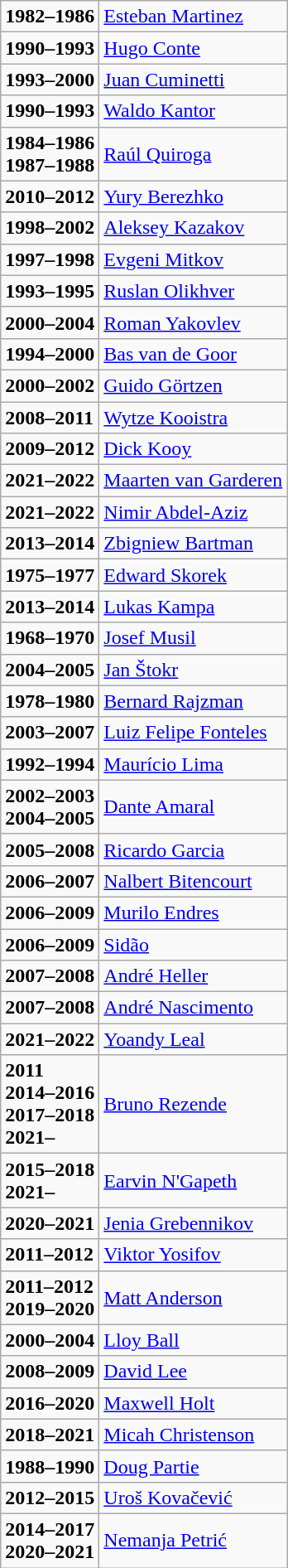<table class="wikitable sortable">
<tr>
<td><strong>1982–1986</strong></td>
<td> <a href='#'>Esteban Martinez</a></td>
</tr>
<tr>
<td><strong>1990–1993</strong></td>
<td> <a href='#'>Hugo Conte</a> </td>
</tr>
<tr>
<td><strong>1993–2000</strong></td>
<td> <a href='#'>Juan Cuminetti</a></td>
</tr>
<tr>
<td><strong>1990–1993</strong></td>
<td> <a href='#'>Waldo Kantor</a></td>
</tr>
<tr>
<td><strong>1984–1986</strong><br><strong>1987–1988</strong></td>
<td> <a href='#'>Raúl Quiroga</a></td>
</tr>
<tr>
<td><strong>2010–2012</strong></td>
<td> <a href='#'>Yury Berezhko</a></td>
</tr>
<tr>
<td><strong>1998–2002</strong></td>
<td> <a href='#'>Aleksey Kazakov</a></td>
</tr>
<tr>
<td><strong>1997–1998</strong></td>
<td> <a href='#'>Evgeni Mitkov</a></td>
</tr>
<tr>
<td><strong>1993–1995</strong></td>
<td> <a href='#'>Ruslan Olikhver</a></td>
</tr>
<tr>
<td><strong>2000–2004</strong></td>
<td> <a href='#'>Roman Yakovlev</a></td>
</tr>
<tr>
<td><strong>1994–2000</strong></td>
<td> <a href='#'>Bas van de Goor</a> </td>
</tr>
<tr>
<td><strong>2000–2002</strong></td>
<td> <a href='#'>Guido Görtzen</a></td>
</tr>
<tr>
<td><strong>2008–2011</strong></td>
<td> <a href='#'>Wytze Kooistra</a></td>
</tr>
<tr>
<td><strong>2009–2012</strong></td>
<td> <a href='#'>Dick Kooy</a></td>
</tr>
<tr>
<td><strong>2021–2022</strong></td>
<td> <a href='#'>Maarten van Garderen</a></td>
</tr>
<tr>
<td><strong>2021–2022</strong></td>
<td> <a href='#'>Nimir Abdel-Aziz</a></td>
</tr>
<tr>
<td><strong>2013–2014</strong></td>
<td> <a href='#'>Zbigniew Bartman</a></td>
</tr>
<tr>
<td><strong>1975–1977</strong></td>
<td> <a href='#'>Edward Skorek</a> </td>
</tr>
<tr>
<td><strong>2013–2014</strong></td>
<td> <a href='#'>Lukas Kampa</a></td>
</tr>
<tr>
<td><strong>1968–1970</strong></td>
<td> <a href='#'>Josef Musil</a> </td>
</tr>
<tr>
<td><strong>2004–2005</strong></td>
<td> <a href='#'>Jan Štokr</a></td>
</tr>
<tr>
<td><strong>1978–1980</strong></td>
<td> <a href='#'>Bernard Rajzman</a> </td>
</tr>
<tr>
<td><strong>2003–2007</strong></td>
<td> <a href='#'>Luiz Felipe Fonteles</a></td>
</tr>
<tr>
<td><strong>1992–1994</strong></td>
<td> <a href='#'>Maurício Lima</a> </td>
</tr>
<tr>
<td><strong>2002–2003</strong><br><strong>2004–2005</strong></td>
<td> <a href='#'>Dante Amaral</a></td>
</tr>
<tr>
<td><strong>2005–2008</strong></td>
<td> <a href='#'>Ricardo Garcia</a></td>
</tr>
<tr>
<td><strong>2006–2007</strong></td>
<td> <a href='#'>Nalbert Bitencourt</a> </td>
</tr>
<tr>
<td><strong>2006–2009</strong></td>
<td> <a href='#'>Murilo Endres</a></td>
</tr>
<tr>
<td><strong>2006–2009</strong></td>
<td> <a href='#'>Sidão</a></td>
</tr>
<tr>
<td><strong>2007–2008</strong></td>
<td> <a href='#'>André Heller</a></td>
</tr>
<tr>
<td><strong>2007–2008</strong></td>
<td> <a href='#'>André Nascimento</a></td>
</tr>
<tr>
<td><strong>2021–2022</strong></td>
<td> <a href='#'>Yoandy Leal</a></td>
</tr>
<tr>
<td><strong>2011</strong><br><strong>2014–2016</strong><br><strong>2017–2018</strong><br><strong>2021–</strong></td>
<td> <a href='#'>Bruno Rezende</a></td>
</tr>
<tr>
<td><strong>2015–2018</strong><br><strong>2021–</strong></td>
<td> <a href='#'>Earvin N'Gapeth</a></td>
</tr>
<tr>
<td><strong>2020–2021</strong></td>
<td> <a href='#'>Jenia Grebennikov</a></td>
</tr>
<tr>
<td><strong>2011–2012</strong></td>
<td> <a href='#'>Viktor Yosifov</a></td>
</tr>
<tr>
<td><strong>2011–2012</strong><br><strong>2019–2020</strong></td>
<td> <a href='#'>Matt Anderson</a></td>
</tr>
<tr>
<td><strong>2000–2004</strong></td>
<td> <a href='#'>Lloy Ball</a> </td>
</tr>
<tr>
<td><strong>2008–2009</strong></td>
<td> <a href='#'>David Lee</a></td>
</tr>
<tr>
<td><strong>2016–2020</strong></td>
<td> <a href='#'>Maxwell Holt</a></td>
</tr>
<tr>
<td><strong>2018–2021</strong></td>
<td> <a href='#'>Micah Christenson</a></td>
</tr>
<tr>
<td><strong>1988–1990</strong></td>
<td> <a href='#'>Doug Partie</a></td>
</tr>
<tr>
<td><strong>2012–2015</strong></td>
<td> <a href='#'>Uroš Kovačević</a></td>
</tr>
<tr>
<td><strong>2014–2017</strong><br> <strong>2020–2021</strong></td>
<td> <a href='#'>Nemanja Petrić</a></td>
</tr>
</table>
